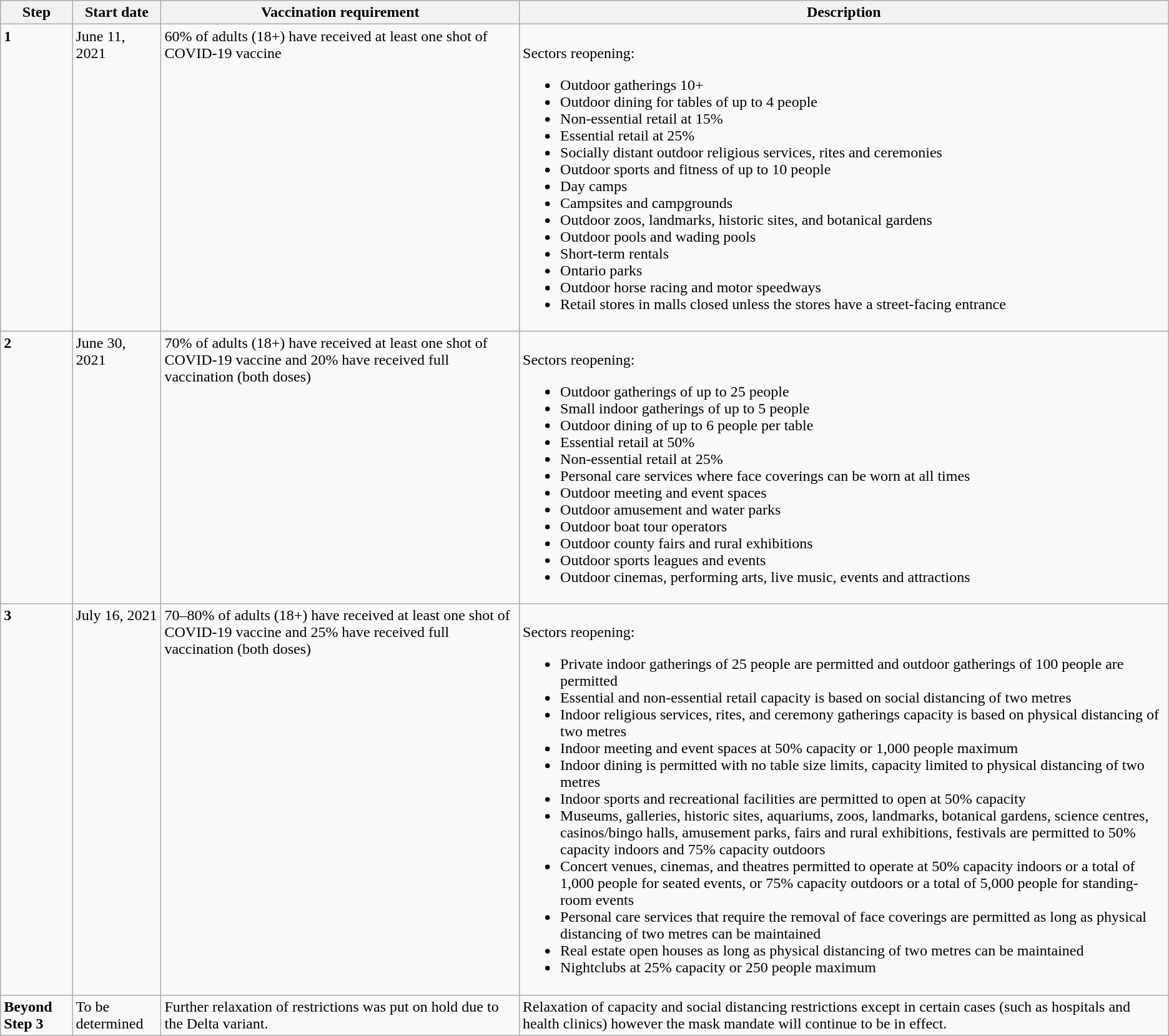<table class="wikitable">
<tr>
<th>Step</th>
<th>Start date</th>
<th>Vaccination requirement</th>
<th>Description</th>
</tr>
<tr>
<td valign="top"><strong>1</strong></td>
<td valign="top">June 11, 2021</td>
<td valign="top">60% of adults (18+) have received at least one shot of COVID-19 vaccine</td>
<td valign="top"><br>Sectors reopening:<ul><li>Outdoor gatherings 10+</li><li>Outdoor dining for tables of up to 4 people</li><li>Non-essential retail at 15%</li><li>Essential retail at 25%</li><li>Socially distant outdoor religious services, rites and ceremonies</li><li>Outdoor sports and fitness of up to 10 people</li><li>Day camps</li><li>Campsites and campgrounds</li><li>Outdoor zoos, landmarks, historic sites, and botanical gardens</li><li>Outdoor pools and wading pools</li><li>Short-term rentals</li><li>Ontario parks</li><li>Outdoor horse racing and motor speedways</li><li>Retail stores in malls closed unless the stores have a street-facing entrance</li></ul></td>
</tr>
<tr>
<td valign="top"><strong>2</strong></td>
<td valign="top">June 30, 2021</td>
<td valign="top">70% of adults (18+) have received at least one shot of COVID-19 vaccine and 20% have received full vaccination (both doses)</td>
<td valign="top"><br>Sectors reopening:<ul><li>Outdoor gatherings of up to 25 people</li><li>Small indoor gatherings of up to 5 people</li><li>Outdoor dining of up to 6 people per table</li><li>Essential retail at 50%</li><li>Non-essential retail at 25%</li><li>Personal care services where face coverings can be worn at all times</li><li>Outdoor meeting and event spaces</li><li>Outdoor amusement and water parks</li><li>Outdoor boat tour operators</li><li>Outdoor county fairs and rural exhibitions</li><li>Outdoor sports leagues and events</li><li>Outdoor cinemas, performing arts, live music, events and attractions</li></ul></td>
</tr>
<tr>
<td valign="top"><strong>3</strong></td>
<td valign="top">July 16, 2021</td>
<td valign="top">70–80% of adults (18+) have received at least one shot of COVID-19 vaccine and 25% have received full vaccination (both doses)</td>
<td valign="top"><br>Sectors reopening:<ul><li>Private indoor gatherings of 25 people are permitted and outdoor gatherings of 100 people are permitted</li><li>Essential and non-essential retail capacity is based on social distancing of two metres</li><li>Indoor religious services, rites, and ceremony gatherings capacity is based on physical distancing of two metres</li><li>Indoor meeting and event spaces at 50% capacity or 1,000 people maximum</li><li>Indoor dining is permitted with no table size limits, capacity limited to physical distancing of two metres</li><li>Indoor sports and recreational facilities are permitted to open at 50% capacity</li><li>Museums, galleries, historic sites, aquariums, zoos, landmarks, botanical gardens, science centres, casinos/bingo halls, amusement parks, fairs and rural exhibitions, festivals are permitted to 50% capacity indoors and 75% capacity outdoors</li><li>Concert venues, cinemas, and theatres permitted to operate at 50% capacity indoors or a total of 1,000 people for seated events, or 75% capacity outdoors or a total of 5,000 people for standing-room events</li><li>Personal care services that require the removal of face coverings are permitted as long as physical distancing of two metres can be maintained</li><li>Real estate open houses as long as physical distancing of two metres can be maintained</li><li>Nightclubs at 25% capacity or 250 people maximum</li></ul></td>
</tr>
<tr>
<td valign="top"><strong>Beyond Step 3</strong></td>
<td valign="top">To be determined</td>
<td valign="top">Further relaxation of restrictions was put on hold due to the Delta variant.</td>
<td valign="top">Relaxation of capacity and social distancing restrictions except in certain cases (such as hospitals and health clinics) however the mask mandate will continue to be in effect.</td>
</tr>
</table>
